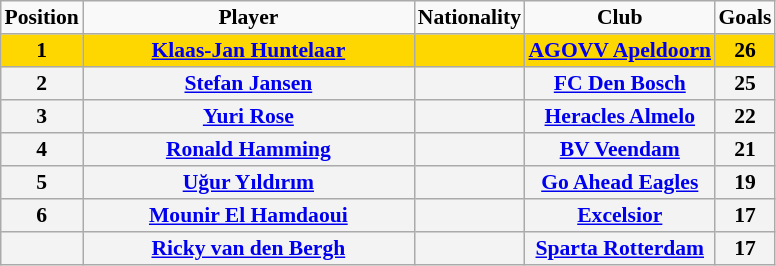<table border="2" cellpadding="2" cellspacing="0" style="margin: 0; background: #f9f9f9; border: 1px #aaa solid; border-collapse: collapse; font-size: 90%;">
<tr>
<th>Position</th>
<th style="width: 15em">Player</th>
<th>Nationality</th>
<th>Club</th>
<th>Goals</th>
</tr>
<tr>
<th bgcolor="gold">1</th>
<th bgcolor="gold"><a href='#'>Klaas-Jan Huntelaar</a></th>
<th bgcolor="gold"></th>
<th bgcolor="gold"><a href='#'>AGOVV Apeldoorn</a></th>
<th bgcolor="gold">26</th>
</tr>
<tr>
<th bgcolor="F3F3F3">2</th>
<th bgcolor="F3F3F3"><a href='#'>Stefan Jansen</a></th>
<th bgcolor="F3F3F3"></th>
<th bgcolor="F3F3F3"><a href='#'>FC Den Bosch</a></th>
<th bgcolor="F3F3F3">25</th>
</tr>
<tr>
<th bgcolor="F3F3F3">3</th>
<th bgcolor="F3F3F3"><a href='#'>Yuri Rose</a></th>
<th bgcolor="F3F3F3"></th>
<th bgcolor="F3F3F3"><a href='#'>Heracles Almelo</a></th>
<th bgcolor="F3F3F3">22</th>
</tr>
<tr>
<th bgcolor="F3F3F3">4</th>
<th bgcolor="F3F3F3"><a href='#'>Ronald Hamming</a></th>
<th bgcolor="F3F3F3"></th>
<th bgcolor="F3F3F3"><a href='#'>BV Veendam</a></th>
<th bgcolor="F3F3F3">21</th>
</tr>
<tr>
<th bgcolor="F3F3F3">5</th>
<th bgcolor="F3F3F3"><a href='#'>Uğur Yıldırım</a></th>
<th bgcolor="F3F3F3"></th>
<th bgcolor="F3F3F3"><a href='#'>Go Ahead Eagles</a></th>
<th bgcolor="F3F3F3">19</th>
</tr>
<tr>
<th bgcolor="F3F3F3">6</th>
<th bgcolor="F3F3F3"><a href='#'>Mounir El Hamdaoui</a></th>
<th bgcolor="F3F3F3"></th>
<th bgcolor="F3F3F3"><a href='#'>Excelsior</a></th>
<th bgcolor="F3F3F3">17</th>
</tr>
<tr>
<th bgcolor="F3F3F3"></th>
<th bgcolor="F3F3F3"><a href='#'>Ricky van den Bergh</a></th>
<th bgcolor="F3F3F3"></th>
<th bgcolor="F3F3F3"><a href='#'>Sparta Rotterdam</a></th>
<th bgcolor="F3F3F3">17</th>
</tr>
</table>
